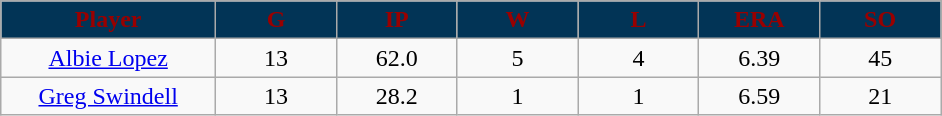<table class="wikitable sortable">
<tr>
<th style="background:#023456;color:#990000;"  width="16%">Player</th>
<th style="background:#023456;color:#990000;"  width="9%">G</th>
<th style="background:#023456;color:#990000;"  width="9%">IP</th>
<th style="background:#023456;color:#990000;"  width="9%">W</th>
<th style="background:#023456;color:#990000;"  width="9%">L</th>
<th style="background:#023456;color:#990000;"  width="9%">ERA</th>
<th style="background:#023456;color:#990000;"  width="9%">SO</th>
</tr>
<tr align="center">
<td><a href='#'>Albie Lopez</a></td>
<td>13</td>
<td>62.0</td>
<td>5</td>
<td>4</td>
<td>6.39</td>
<td>45</td>
</tr>
<tr align="center">
<td><a href='#'>Greg Swindell</a></td>
<td>13</td>
<td>28.2</td>
<td>1</td>
<td>1</td>
<td>6.59</td>
<td>21</td>
</tr>
</table>
